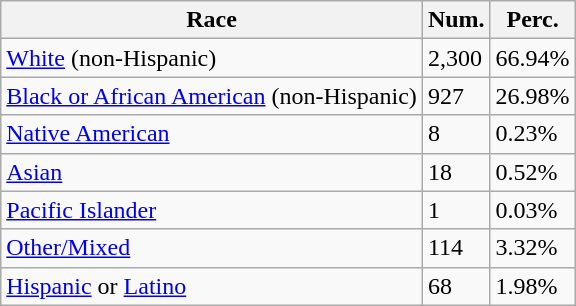<table class="wikitable">
<tr>
<th>Race</th>
<th>Num.</th>
<th>Perc.</th>
</tr>
<tr>
<td><a href='#'>White</a> (non-Hispanic)</td>
<td>2,300</td>
<td>66.94%</td>
</tr>
<tr>
<td><a href='#'>Black or African American</a> (non-Hispanic)</td>
<td>927</td>
<td>26.98%</td>
</tr>
<tr>
<td><a href='#'>Native American</a></td>
<td>8</td>
<td>0.23%</td>
</tr>
<tr>
<td><a href='#'>Asian</a></td>
<td>18</td>
<td>0.52%</td>
</tr>
<tr>
<td><a href='#'>Pacific Islander</a></td>
<td>1</td>
<td>0.03%</td>
</tr>
<tr>
<td><a href='#'>Other/Mixed</a></td>
<td>114</td>
<td>3.32%</td>
</tr>
<tr>
<td><a href='#'>Hispanic</a> or <a href='#'>Latino</a></td>
<td>68</td>
<td>1.98%</td>
</tr>
</table>
